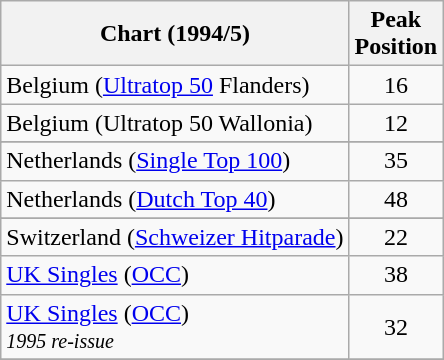<table class="wikitable sortable" style=margin-right:1em;margin-bottom:0;>
<tr>
<th>Chart (1994/5)</th>
<th>Peak<br>Position</th>
</tr>
<tr>
<td>Belgium (<a href='#'>Ultratop 50</a> Flanders)</td>
<td align="center">16</td>
</tr>
<tr>
<td>Belgium (Ultratop 50 Wallonia)</td>
<td align="center">12</td>
</tr>
<tr>
</tr>
<tr>
<td>Netherlands (<a href='#'>Single Top 100</a>)</td>
<td align="center">35</td>
</tr>
<tr>
<td>Netherlands (<a href='#'>Dutch Top 40</a>)</td>
<td align="center">48</td>
</tr>
<tr>
</tr>
<tr>
</tr>
<tr>
<td>Switzerland (<a href='#'>Schweizer Hitparade</a>)</td>
<td align="center">22</td>
</tr>
<tr>
<td><a href='#'>UK Singles</a> (<a href='#'>OCC</a>)</td>
<td align="center">38</td>
</tr>
<tr>
<td><a href='#'>UK Singles</a> (<a href='#'>OCC</a>)<br><small><em>1995 re-issue</em></small></td>
<td align="center">32</td>
</tr>
<tr>
</tr>
</table>
